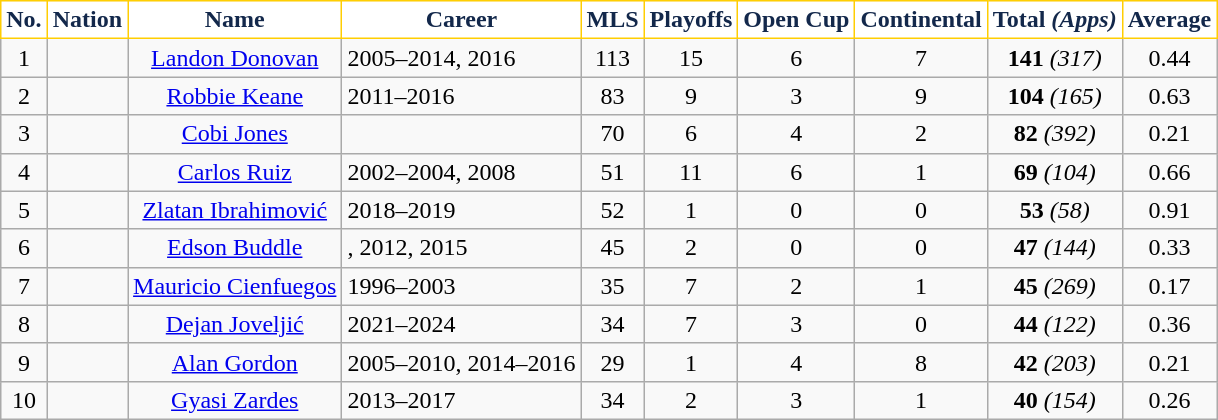<table class="wikitable sortable" style="text-align:center;">
<tr>
<th style="background:#FFFFFF; color:#13284B; border:1px solid #FFCE02;">No.</th>
<th style="background:#FFFFFF; color:#13284B; border:1px solid #FFCE02;">Nation</th>
<th style="background:#FFFFFF; color:#13284B; border:1px solid #FFCE02;">Name</th>
<th style="background:#FFFFFF; color:#13284B; border:1px solid #FFCE02;">Career</th>
<th style="background:#FFFFFF; color:#13284B; border:1px solid #FFCE02;">MLS</th>
<th style="background:#FFFFFF; color:#13284B; border:1px solid #FFCE02;">Playoffs</th>
<th style="background:#FFFFFF; color:#13284B; border:1px solid #FFCE02;">Open Cup</th>
<th style="background:#FFFFFF; color:#13284B; border:1px solid #FFCE02;">Continental</th>
<th style="background:#FFFFFF; color:#13284B; border:1px solid #FFCE02;">Total <em>(Apps)</em></th>
<th style="background:#FFFFFF; color:#13284B; border:1px solid #FFCE02;">Average</th>
</tr>
<tr>
<td>1</td>
<td align="left"></td>
<td><a href='#'>Landon Donovan</a></td>
<td align="left">2005–2014, 2016</td>
<td>113</td>
<td>15</td>
<td>6</td>
<td>7</td>
<td><strong>141</strong> <em>(317)</em></td>
<td>0.44</td>
</tr>
<tr>
<td>2</td>
<td align="left"></td>
<td><a href='#'>Robbie Keane</a></td>
<td align="left">2011–2016</td>
<td>83</td>
<td>9</td>
<td>3</td>
<td>9</td>
<td><strong>104</strong> <em>(165)</em></td>
<td>0.63</td>
</tr>
<tr>
<td>3</td>
<td align="left"></td>
<td><a href='#'>Cobi Jones</a></td>
<td align="left"></td>
<td>70</td>
<td>6</td>
<td>4</td>
<td>2</td>
<td><strong>82</strong> <em>(392)</em></td>
<td>0.21</td>
</tr>
<tr>
<td>4</td>
<td align="left"></td>
<td><a href='#'>Carlos Ruiz</a></td>
<td align="left">2002–2004, 2008</td>
<td>51</td>
<td>11</td>
<td>6</td>
<td>1</td>
<td><strong>69</strong> <em>(104)</em></td>
<td>0.66</td>
</tr>
<tr>
<td>5</td>
<td align="left"></td>
<td><a href='#'>Zlatan Ibrahimović</a></td>
<td align="left">2018–2019</td>
<td>52</td>
<td>1</td>
<td>0</td>
<td>0</td>
<td><strong>53</strong> <em>(58)</em></td>
<td>0.91</td>
</tr>
<tr>
<td>6</td>
<td align="left"></td>
<td><a href='#'>Edson Buddle</a></td>
<td align="left">, 2012, 2015</td>
<td>45</td>
<td>2</td>
<td>0</td>
<td>0</td>
<td><strong>47</strong> <em>(144)</em></td>
<td>0.33</td>
</tr>
<tr>
<td>7</td>
<td align="left"></td>
<td><a href='#'>Mauricio Cienfuegos</a></td>
<td align="left">1996–2003</td>
<td>35</td>
<td>7</td>
<td>2</td>
<td>1</td>
<td><strong>45</strong> <em>(269)</em></td>
<td>0.17</td>
</tr>
<tr>
<td>8</td>
<td align="left"></td>
<td><a href='#'>Dejan Joveljić</a></td>
<td align="left">2021–2024</td>
<td>34</td>
<td>7</td>
<td>3</td>
<td>0</td>
<td><strong>44</strong> <em>(122)</em></td>
<td>0.36</td>
</tr>
<tr>
<td>9</td>
<td align="left"></td>
<td><a href='#'>Alan Gordon</a></td>
<td align="left">2005–2010, 2014–2016</td>
<td>29</td>
<td>1</td>
<td>4</td>
<td>8</td>
<td><strong>42</strong> <em>(203)</em></td>
<td>0.21</td>
</tr>
<tr>
<td>10</td>
<td align="left"></td>
<td><a href='#'>Gyasi Zardes</a></td>
<td align="left">2013–2017</td>
<td>34</td>
<td>2</td>
<td>3</td>
<td>1</td>
<td><strong>40</strong> <em>(154)</em></td>
<td>0.26</td>
</tr>
</table>
